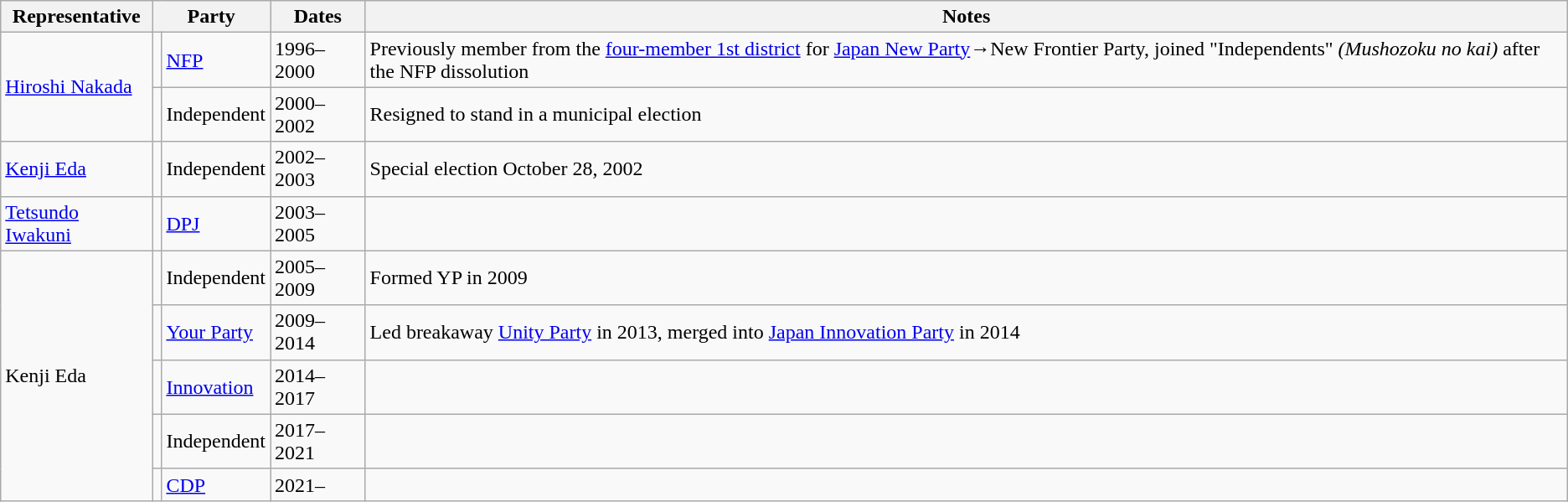<table class=wikitable>
<tr valign=bottom>
<th>Representative</th>
<th colspan="2">Party</th>
<th>Dates</th>
<th>Notes</th>
</tr>
<tr>
<td rowspan="2"><a href='#'>Hiroshi Nakada</a></td>
<td bgcolor=></td>
<td><a href='#'>NFP</a></td>
<td>1996–2000</td>
<td>Previously member from the <a href='#'>four-member 1st district</a> for <a href='#'>Japan New Party</a>→New Frontier Party, joined "Independents" <em>(Mushozoku no kai)</em> after the NFP dissolution</td>
</tr>
<tr>
<td bgcolor=></td>
<td>Independent</td>
<td>2000–2002</td>
<td>Resigned to stand in a municipal election</td>
</tr>
<tr>
<td><a href='#'>Kenji Eda</a></td>
<td bgcolor=></td>
<td>Independent</td>
<td>2002–2003</td>
<td>Special election October 28, 2002</td>
</tr>
<tr>
<td><a href='#'>Tetsundo Iwakuni</a></td>
<td bgcolor=></td>
<td><a href='#'>DPJ</a></td>
<td>2003–2005</td>
<td></td>
</tr>
<tr>
<td rowspan="5">Kenji Eda</td>
<td bgcolor=></td>
<td>Independent</td>
<td>2005–2009</td>
<td>Formed YP in 2009</td>
</tr>
<tr>
<td bgcolor=></td>
<td><a href='#'>Your Party</a></td>
<td>2009–2014</td>
<td>Led breakaway <a href='#'>Unity Party</a> in 2013, merged into <a href='#'>Japan Innovation Party</a> in 2014</td>
</tr>
<tr>
<td bgcolor=></td>
<td><a href='#'>Innovation</a></td>
<td>2014–2017</td>
<td></td>
</tr>
<tr>
<td bgcolor=></td>
<td>Independent</td>
<td>2017–2021</td>
<td></td>
</tr>
<tr>
<td bgcolor=></td>
<td><a href='#'>CDP</a></td>
<td>2021–</td>
<td></td>
</tr>
</table>
